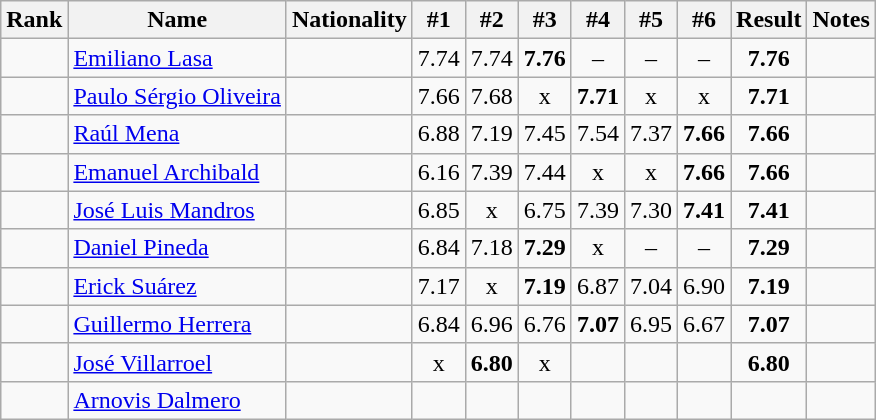<table class="wikitable sortable" style="text-align:center">
<tr>
<th>Rank</th>
<th>Name</th>
<th>Nationality</th>
<th>#1</th>
<th>#2</th>
<th>#3</th>
<th>#4</th>
<th>#5</th>
<th>#6</th>
<th>Result</th>
<th>Notes</th>
</tr>
<tr>
<td></td>
<td align=left><a href='#'>Emiliano Lasa</a></td>
<td align=left></td>
<td>7.74</td>
<td>7.74</td>
<td><strong>7.76</strong></td>
<td>–</td>
<td>–</td>
<td>–</td>
<td><strong>7.76</strong></td>
<td></td>
</tr>
<tr>
<td></td>
<td align=left><a href='#'>Paulo Sérgio Oliveira</a></td>
<td align=left></td>
<td>7.66</td>
<td>7.68</td>
<td>x</td>
<td><strong>7.71</strong></td>
<td>x</td>
<td>x</td>
<td><strong>7.71</strong></td>
<td></td>
</tr>
<tr>
<td></td>
<td align=left><a href='#'>Raúl Mena</a></td>
<td align=left></td>
<td>6.88</td>
<td>7.19</td>
<td>7.45</td>
<td>7.54</td>
<td>7.37</td>
<td><strong>7.66</strong></td>
<td><strong>7.66</strong></td>
<td></td>
</tr>
<tr>
<td></td>
<td align=left><a href='#'>Emanuel Archibald</a></td>
<td align=left></td>
<td>6.16</td>
<td>7.39</td>
<td>7.44</td>
<td>x</td>
<td>x</td>
<td><strong>7.66</strong></td>
<td><strong>7.66</strong></td>
<td></td>
</tr>
<tr>
<td></td>
<td align=left><a href='#'>José Luis Mandros</a></td>
<td align=left></td>
<td>6.85</td>
<td>x</td>
<td>6.75</td>
<td>7.39</td>
<td>7.30</td>
<td><strong>7.41</strong></td>
<td><strong>7.41</strong></td>
<td></td>
</tr>
<tr>
<td></td>
<td align=left><a href='#'>Daniel Pineda</a></td>
<td align=left></td>
<td>6.84</td>
<td>7.18</td>
<td><strong>7.29</strong></td>
<td>x</td>
<td>–</td>
<td>–</td>
<td><strong>7.29</strong></td>
<td></td>
</tr>
<tr>
<td></td>
<td align=left><a href='#'>Erick Suárez</a></td>
<td align=left></td>
<td>7.17</td>
<td>x</td>
<td><strong>7.19</strong></td>
<td>6.87</td>
<td>7.04</td>
<td>6.90</td>
<td><strong>7.19</strong></td>
<td></td>
</tr>
<tr>
<td></td>
<td align=left><a href='#'>Guillermo Herrera</a></td>
<td align=left></td>
<td>6.84</td>
<td>6.96</td>
<td>6.76</td>
<td><strong>7.07</strong></td>
<td>6.95</td>
<td>6.67</td>
<td><strong>7.07</strong></td>
<td></td>
</tr>
<tr>
<td></td>
<td align=left><a href='#'>José Villarroel</a></td>
<td align=left></td>
<td>x</td>
<td><strong>6.80</strong></td>
<td>x</td>
<td></td>
<td></td>
<td></td>
<td><strong>6.80</strong></td>
<td></td>
</tr>
<tr>
<td></td>
<td align=left><a href='#'>Arnovis Dalmero</a></td>
<td align=left></td>
<td></td>
<td></td>
<td></td>
<td></td>
<td></td>
<td></td>
<td><strong></strong></td>
<td></td>
</tr>
</table>
